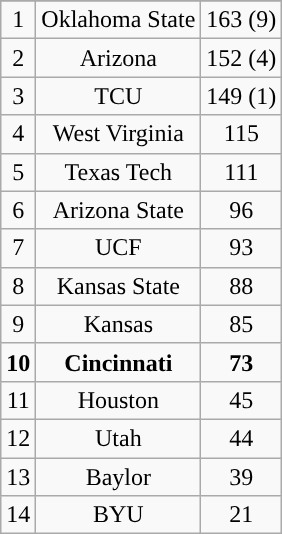<table class="wikitable" style="display: inline-table;">
<tr align="center">
</tr>
<tr align="center">
<td>1</td>
<td>Oklahoma State</td>
<td>163 (9)</td>
</tr>
<tr align="center">
<td>2</td>
<td>Arizona</td>
<td>152 (4)</td>
</tr>
<tr align="center">
<td>3</td>
<td>TCU</td>
<td>149 (1)</td>
</tr>
<tr align="center">
<td>4</td>
<td>West Virginia</td>
<td>115</td>
</tr>
<tr align="center">
<td>5</td>
<td>Texas Tech</td>
<td>111</td>
</tr>
<tr align="center">
<td>6</td>
<td>Arizona State</td>
<td>96</td>
</tr>
<tr align="center">
<td>7</td>
<td>UCF</td>
<td>93</td>
</tr>
<tr align="center">
<td>8</td>
<td>Kansas State</td>
<td>88</td>
</tr>
<tr align="center">
<td>9</td>
<td>Kansas</td>
<td>85</td>
</tr>
<tr align="center">
<td><strong>10</strong></td>
<td><strong>Cincinnati</strong></td>
<td><strong>73</strong></td>
</tr>
<tr align="center">
<td>11</td>
<td>Houston</td>
<td>45</td>
</tr>
<tr align="center">
<td>12</td>
<td>Utah</td>
<td>44</td>
</tr>
<tr align="center">
<td>13</td>
<td>Baylor</td>
<td>39</td>
</tr>
<tr align="center">
<td>14</td>
<td>BYU</td>
<td>21</td>
</tr>
</table>
